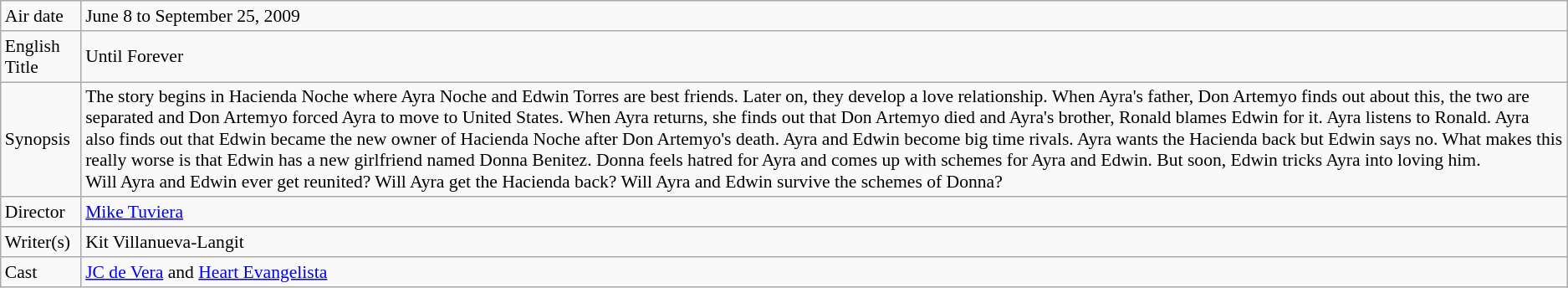<table class="wikitable" style="font-size:90%;">
<tr>
<td>Air date</td>
<td>June 8 to September 25, 2009</td>
</tr>
<tr>
<td>English Title</td>
<td>Until Forever</td>
</tr>
<tr>
<td>Synopsis</td>
<td>The story begins in Hacienda Noche where Ayra Noche and Edwin Torres are best friends. Later on, they develop a love relationship. When Ayra's father, Don Artemyo finds out about this, the two are separated and Don Artemyo forced Ayra to move to United States. When Ayra returns, she finds out that Don Artemyo died and Ayra's brother, Ronald blames Edwin for it. Ayra listens to Ronald. Ayra also finds out that Edwin became the new owner of Hacienda Noche after Don Artemyo's death. Ayra and Edwin become big time rivals. Ayra wants the Hacienda back but Edwin says no. What makes this really worse is that Edwin has a new girlfriend named Donna Benitez. Donna feels hatred for Ayra and comes up with schemes for Ayra and Edwin. But soon, Edwin tricks Ayra into loving him.<br>Will Ayra and Edwin ever get reunited? Will Ayra get the Hacienda back? Will Ayra and Edwin survive the schemes of Donna?</td>
</tr>
<tr>
<td>Director</td>
<td><a href='#'>Mike Tuviera</a></td>
</tr>
<tr>
<td>Writer(s)</td>
<td>Kit Villanueva-Langit</td>
</tr>
<tr>
<td>Cast</td>
<td><a href='#'>JC de Vera</a> and <a href='#'>Heart Evangelista</a></td>
</tr>
</table>
